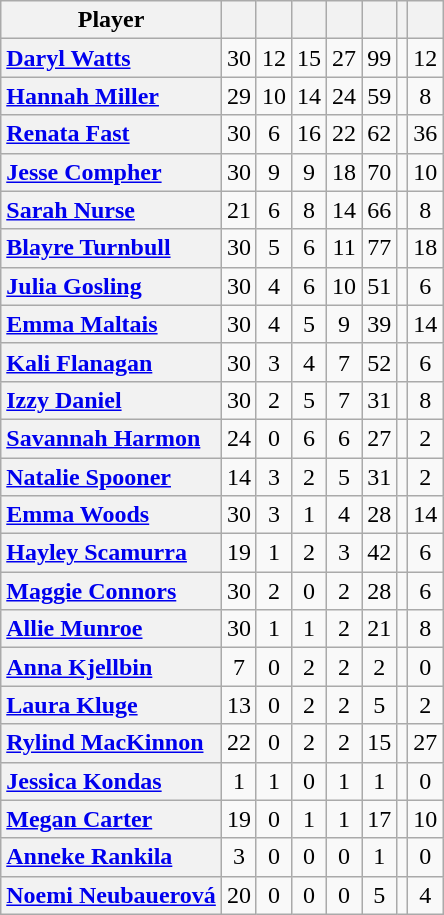<table class="wikitable sortable" style="text-align:center;">
<tr>
<th scope="col">Player</th>
<th scope="col"></th>
<th scope="col"></th>
<th scope="col"></th>
<th scope="col"></th>
<th scope="col"></th>
<th scope="col" data-sort-type="number"></th>
<th scope="col"></th>
</tr>
<tr>
<th scope="row" style="text-align:left;"><a href='#'>Daryl Watts</a></th>
<td>30</td>
<td>12</td>
<td>15</td>
<td>27</td>
<td>99</td>
<td></td>
<td>12</td>
</tr>
<tr>
<th scope="row" style="text-align:left;"><a href='#'>Hannah Miller</a></th>
<td>29</td>
<td>10</td>
<td>14</td>
<td>24</td>
<td>59</td>
<td></td>
<td>8</td>
</tr>
<tr>
<th scope="row" style="text-align:left;"><a href='#'>Renata Fast</a></th>
<td>30</td>
<td>6</td>
<td>16</td>
<td>22</td>
<td>62</td>
<td></td>
<td>36</td>
</tr>
<tr>
<th scope="row" style="text-align:left;"><a href='#'>Jesse Compher</a></th>
<td>30</td>
<td>9</td>
<td>9</td>
<td>18</td>
<td>70</td>
<td></td>
<td>10</td>
</tr>
<tr>
<th scope="row" style="text-align:left;"><a href='#'>Sarah Nurse</a></th>
<td>21</td>
<td>6</td>
<td>8</td>
<td>14</td>
<td>66</td>
<td></td>
<td>8</td>
</tr>
<tr>
<th scope="row" style="text-align:left;"><a href='#'>Blayre Turnbull</a></th>
<td>30</td>
<td>5</td>
<td>6</td>
<td>11</td>
<td>77</td>
<td></td>
<td>18</td>
</tr>
<tr>
<th scope="row" style="text-align:left;"><a href='#'>Julia Gosling</a></th>
<td>30</td>
<td>4</td>
<td>6</td>
<td>10</td>
<td>51</td>
<td></td>
<td>6</td>
</tr>
<tr>
<th scope="row" style="text-align:left;"><a href='#'>Emma Maltais</a></th>
<td>30</td>
<td>4</td>
<td>5</td>
<td>9</td>
<td>39</td>
<td></td>
<td>14</td>
</tr>
<tr>
<th scope="row" style="text-align:left;"><a href='#'>Kali Flanagan</a></th>
<td>30</td>
<td>3</td>
<td>4</td>
<td>7</td>
<td>52</td>
<td></td>
<td>6</td>
</tr>
<tr>
<th scope="row" style="text-align:left;"><a href='#'>Izzy Daniel</a></th>
<td>30</td>
<td>2</td>
<td>5</td>
<td>7</td>
<td>31</td>
<td></td>
<td>8</td>
</tr>
<tr>
<th scope="row" style="text-align:left;"><a href='#'>Savannah Harmon</a></th>
<td>24</td>
<td>0</td>
<td>6</td>
<td>6</td>
<td>27</td>
<td></td>
<td>2</td>
</tr>
<tr>
<th scope="row" style="text-align:left;"><a href='#'>Natalie Spooner</a></th>
<td>14</td>
<td>3</td>
<td>2</td>
<td>5</td>
<td>31</td>
<td></td>
<td>2</td>
</tr>
<tr>
<th scope="row" style="text-align:left;"><a href='#'>Emma Woods</a></th>
<td>30</td>
<td>3</td>
<td>1</td>
<td>4</td>
<td>28</td>
<td></td>
<td>14</td>
</tr>
<tr>
<th scope="row" style="text-align:left;"><a href='#'>Hayley Scamurra</a></th>
<td>19</td>
<td>1</td>
<td>2</td>
<td>3</td>
<td>42</td>
<td></td>
<td>6</td>
</tr>
<tr>
<th scope="row" style="text-align:left;"><a href='#'>Maggie Connors</a></th>
<td>30</td>
<td>2</td>
<td>0</td>
<td>2</td>
<td>28</td>
<td></td>
<td>6</td>
</tr>
<tr>
<th scope="row" style="text-align:left;"><a href='#'>Allie Munroe</a></th>
<td>30</td>
<td>1</td>
<td>1</td>
<td>2</td>
<td>21</td>
<td></td>
<td>8</td>
</tr>
<tr>
<th scope="row" style="text-align:left;"><a href='#'>Anna Kjellbin</a></th>
<td>7</td>
<td>0</td>
<td>2</td>
<td>2</td>
<td>2</td>
<td></td>
<td>0</td>
</tr>
<tr>
<th scope="row" style="text-align:left;"><a href='#'>Laura Kluge</a></th>
<td>13</td>
<td>0</td>
<td>2</td>
<td>2</td>
<td>5</td>
<td></td>
<td>2</td>
</tr>
<tr>
<th scope="row" style="text-align:left;"><a href='#'>Rylind MacKinnon</a></th>
<td>22</td>
<td>0</td>
<td>2</td>
<td>2</td>
<td>15</td>
<td></td>
<td>27</td>
</tr>
<tr>
<th scope="row" style="text-align:left;"><a href='#'>Jessica Kondas</a></th>
<td>1</td>
<td>1</td>
<td>0</td>
<td>1</td>
<td>1</td>
<td></td>
<td>0</td>
</tr>
<tr>
<th scope="row" style="text-align:left;"><a href='#'>Megan Carter</a></th>
<td>19</td>
<td>0</td>
<td>1</td>
<td>1</td>
<td>17</td>
<td></td>
<td>10</td>
</tr>
<tr>
<th scope="row" style="text-align:left;"><a href='#'>Anneke Rankila</a></th>
<td>3</td>
<td>0</td>
<td>0</td>
<td>0</td>
<td>1</td>
<td></td>
<td>0</td>
</tr>
<tr>
<th scope="row" style="text-align:left;"><a href='#'>Noemi Neubauerová</a></th>
<td>20</td>
<td>0</td>
<td>0</td>
<td>0</td>
<td>5</td>
<td></td>
<td>4</td>
</tr>
</table>
